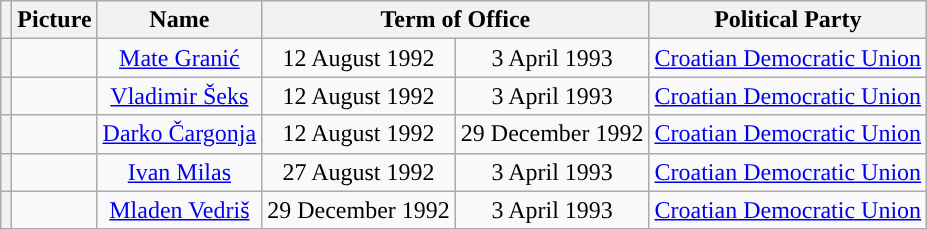<table class="wikitable" style="text-align:center">
<tr>
<th></th>
<th>Picture</th>
<th>Name<br></th>
<th colspan="2">Term of Office</th>
<th>Political Party</th>
</tr>
<tr>
<th style="background:"></th>
<td></td>
<td><a href='#'>Mate Granić</a><br></td>
<td>12 August 1992</td>
<td>3 April 1993</td>
<td><a href='#'>Croatian Democratic Union</a></td>
</tr>
<tr>
<th style="background:"></th>
<td></td>
<td><a href='#'>Vladimir Šeks</a><br></td>
<td>12 August 1992</td>
<td>3 April 1993</td>
<td><a href='#'>Croatian Democratic Union</a></td>
</tr>
<tr>
<th style="background:"></th>
<td></td>
<td><a href='#'>Darko Čargonja</a><br></td>
<td>12 August 1992</td>
<td>29 December 1992</td>
<td><a href='#'>Croatian Democratic Union</a></td>
</tr>
<tr>
<th style="background:"></th>
<td></td>
<td><a href='#'>Ivan Milas</a><br></td>
<td>27 August 1992</td>
<td>3 April 1993</td>
<td><a href='#'>Croatian Democratic Union</a></td>
</tr>
<tr>
<th style="background:"></th>
<td></td>
<td><a href='#'>Mladen Vedriš</a><br></td>
<td>29 December 1992</td>
<td>3 April 1993</td>
<td><a href='#'>Croatian Democratic Union</a></td>
</tr>
</table>
